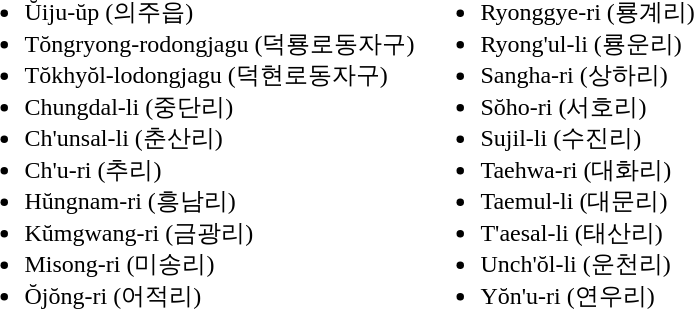<table>
<tr>
<td valign="top"><br><ul><li>Ŭiju-ŭp (의주읍)</li><li>Tŏngryong-rodongjagu (덕룡로동자구)</li><li>Tŏkhyŏl-lodongjagu (덕현로동자구)</li><li>Chungdal-li (중단리)</li><li>Ch'unsal-li (춘산리)</li><li>Ch'u-ri (추리)</li><li>Hŭngnam-ri (흥남리)</li><li>Kŭmgwang-ri (금광리)</li><li>Misong-ri (미송리)</li><li>Ŏjŏng-ri (어적리)</li></ul></td>
<td valign="top"><br><ul><li>Ryonggye-ri (룡계리)</li><li>Ryong'ul-li (룡운리)</li><li>Sangha-ri (상하리)</li><li>Sŏho-ri (서호리)</li><li>Sujil-li (수진리)</li><li>Taehwa-ri (대화리)</li><li>Taemul-li (대문리)</li><li>T'aesal-li (태산리)</li><li>Unch'ŏl-li (운천리)</li><li>Yŏn'u-ri (연우리)</li></ul></td>
</tr>
</table>
